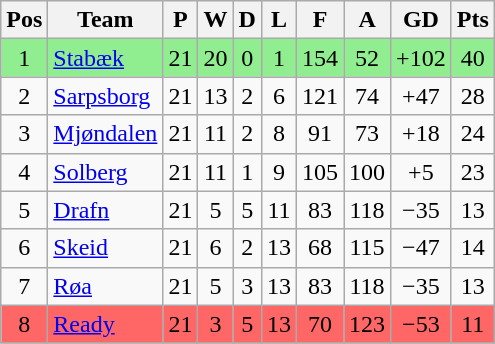<table class="wikitable sortable" style="text-align: center;">
<tr>
<th>Pos</th>
<th>Team</th>
<th>P</th>
<th>W</th>
<th>D</th>
<th>L</th>
<th>F</th>
<th>A</th>
<th>GD</th>
<th>Pts</th>
</tr>
<tr style="background:#90EE90;">
<td>1</td>
<td align="left"><a href='#'>Stabæk</a></td>
<td>21</td>
<td>20</td>
<td>0</td>
<td>1</td>
<td>154</td>
<td>52</td>
<td>+102</td>
<td>40</td>
</tr>
<tr>
<td>2</td>
<td align="left"><a href='#'>Sarpsborg</a></td>
<td>21</td>
<td>13</td>
<td>2</td>
<td>6</td>
<td>121</td>
<td>74</td>
<td>+47</td>
<td>28</td>
</tr>
<tr>
<td>3</td>
<td align="left"><a href='#'>Mjøndalen</a></td>
<td>21</td>
<td>11</td>
<td>2</td>
<td>8</td>
<td>91</td>
<td>73</td>
<td>+18</td>
<td>24</td>
</tr>
<tr>
<td>4</td>
<td align="left"><a href='#'>Solberg</a></td>
<td>21</td>
<td>11</td>
<td>1</td>
<td>9</td>
<td>105</td>
<td>100</td>
<td>+5</td>
<td>23</td>
</tr>
<tr>
<td>5</td>
<td align="left"><a href='#'>Drafn</a></td>
<td>21</td>
<td>5</td>
<td>5</td>
<td>11</td>
<td>83</td>
<td>118</td>
<td>−35</td>
<td>13</td>
</tr>
<tr>
<td>6</td>
<td align="left"><a href='#'>Skeid</a></td>
<td>21</td>
<td>6</td>
<td>2</td>
<td>13</td>
<td>68</td>
<td>115</td>
<td>−47</td>
<td>14</td>
</tr>
<tr>
<td>7</td>
<td align="left"><a href='#'>Røa</a></td>
<td>21</td>
<td>5</td>
<td>3</td>
<td>13</td>
<td>83</td>
<td>118</td>
<td>−35</td>
<td>13</td>
</tr>
<tr style="background: #FF6666">
<td>8</td>
<td align="left"><a href='#'>Ready</a></td>
<td>21</td>
<td>3</td>
<td>5</td>
<td>13</td>
<td>70</td>
<td>123</td>
<td>−53</td>
<td>11</td>
</tr>
</table>
